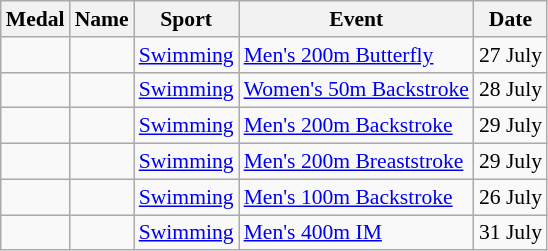<table class="wikitable sortable" style="font-size:90%">
<tr>
<th>Medal</th>
<th>Name</th>
<th>Sport</th>
<th>Event</th>
<th>Date</th>
</tr>
<tr>
<td></td>
<td></td>
<td><a href='#'>Swimming</a></td>
<td><a href='#'>Men's 200m Butterfly</a></td>
<td>27 July</td>
</tr>
<tr>
<td></td>
<td></td>
<td><a href='#'>Swimming</a></td>
<td><a href='#'>Women's 50m Backstroke</a></td>
<td>28 July</td>
</tr>
<tr>
<td></td>
<td></td>
<td><a href='#'>Swimming</a></td>
<td><a href='#'>Men's 200m Backstroke</a></td>
<td>29 July</td>
</tr>
<tr>
<td></td>
<td></td>
<td><a href='#'>Swimming</a></td>
<td><a href='#'>Men's 200m Breaststroke</a></td>
<td>29 July</td>
</tr>
<tr>
<td></td>
<td></td>
<td><a href='#'>Swimming</a></td>
<td><a href='#'>Men's 100m Backstroke</a></td>
<td>26 July</td>
</tr>
<tr>
<td></td>
<td></td>
<td><a href='#'>Swimming</a></td>
<td><a href='#'>Men's 400m IM</a></td>
<td>31 July</td>
</tr>
</table>
